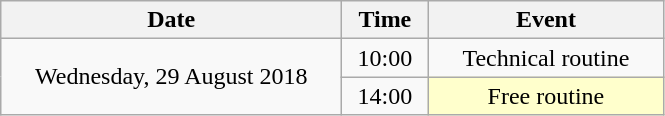<table class = "wikitable" style="text-align:center;">
<tr>
<th width=220>Date</th>
<th width=50>Time</th>
<th width=150>Event</th>
</tr>
<tr>
<td rowspan=2>Wednesday, 29 August 2018</td>
<td>10:00</td>
<td>Technical routine</td>
</tr>
<tr>
<td>14:00</td>
<td bgcolor=ffffcc>Free routine</td>
</tr>
</table>
